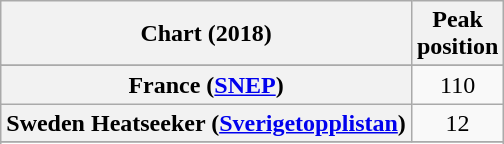<table class="wikitable sortable plainrowheaders" style="text-align:center">
<tr>
<th scope="col">Chart (2018)</th>
<th scope="col">Peak<br>position</th>
</tr>
<tr>
</tr>
<tr>
<th scope="row">France (<a href='#'>SNEP</a>)</th>
<td>110</td>
</tr>
<tr>
<th scope="row">Sweden Heatseeker (<a href='#'>Sverigetopplistan</a>)</th>
<td>12</td>
</tr>
<tr>
</tr>
<tr>
</tr>
</table>
